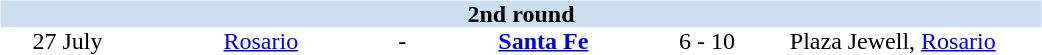<table table width=700>
<tr>
<td width=700 valign="top"><br><table border=0 cellspacing=0 cellpadding=0 style="font-size: 100%; border-collapse: collapse;" width=100%>
<tr bgcolor="#CADFF0">
<td style="font-size:100%"; align="center" colspan="6"><strong>2nd round</strong></td>
</tr>
<tr align=center bgcolor=#FFFFFF>
<td width=90>27 July</td>
<td width=170><a href='#'>Rosario</a></td>
<td width=20>-</td>
<td width=170><strong><a href='#'>Santa Fe</a></strong></td>
<td width=50>6 - 10</td>
<td width=200>Plaza Jewell, <a href='#'>Rosario</a></td>
</tr>
</table>
</td>
</tr>
</table>
